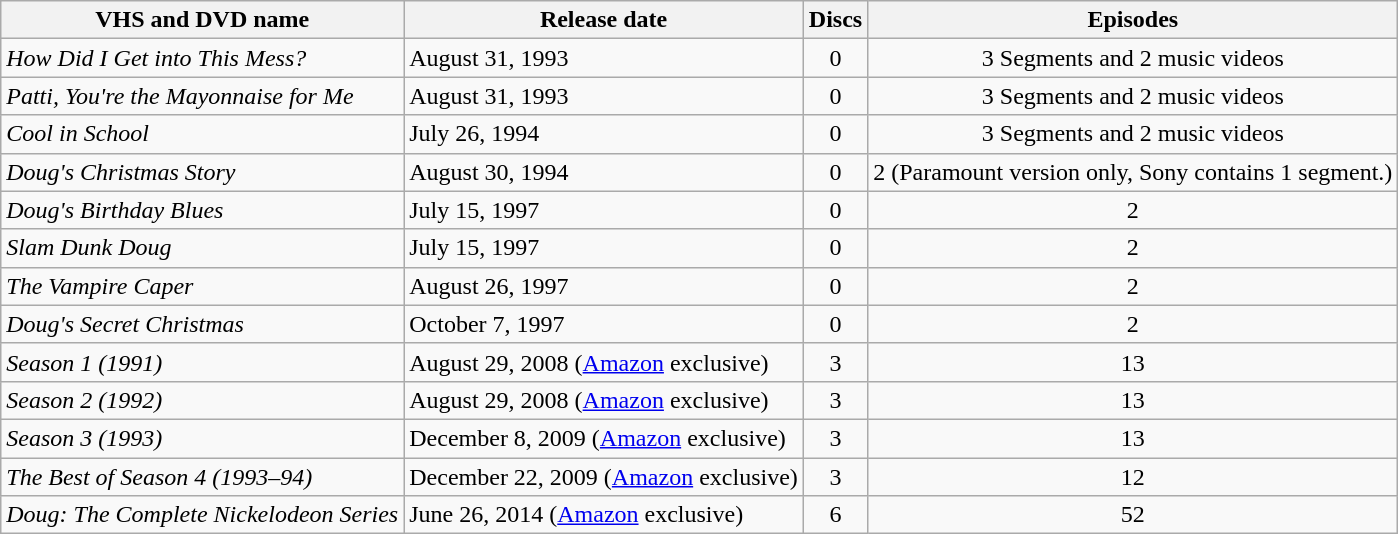<table class="wikitable">
<tr>
<th>VHS and DVD name</th>
<th style="text-align:center;">Release date</th>
<th>Discs</th>
<th>Episodes</th>
</tr>
<tr>
<td><em>How Did I Get into This Mess?</em></td>
<td>August 31, 1993</td>
<td style="text-align:center;">0</td>
<td style="text-align:center;">3 Segments and 2 music videos</td>
</tr>
<tr>
<td><em>Patti, You're the Mayonnaise for Me</em></td>
<td>August 31, 1993</td>
<td style="text-align:center;">0</td>
<td style="text-align:center;">3 Segments and 2 music videos</td>
</tr>
<tr>
<td><em>Cool in School</em></td>
<td>July 26, 1994</td>
<td style="text-align:center;">0</td>
<td style="text-align:center;">3 Segments and 2 music videos</td>
</tr>
<tr>
<td><em>Doug's Christmas Story</em></td>
<td>August 30, 1994</td>
<td style="text-align:center;">0</td>
<td style="text-align:center;">2 (Paramount version only, Sony contains 1 segment.)</td>
</tr>
<tr>
<td><em>Doug's Birthday Blues</em></td>
<td>July 15, 1997</td>
<td style="text-align:center;">0</td>
<td style="text-align:center;">2</td>
</tr>
<tr>
<td><em>Slam Dunk Doug</em></td>
<td>July 15, 1997</td>
<td style="text-align:center;">0</td>
<td style="text-align:center;">2</td>
</tr>
<tr>
<td><em>The Vampire Caper</em></td>
<td>August 26, 1997</td>
<td style="text-align:center;">0</td>
<td style="text-align:center;">2</td>
</tr>
<tr>
<td><em>Doug's Secret Christmas</em></td>
<td>October 7, 1997</td>
<td style="text-align:center;">0</td>
<td style="text-align:center;">2</td>
</tr>
<tr>
<td><em>Season 1 (1991)</em></td>
<td>August 29, 2008 (<a href='#'>Amazon</a> exclusive)</td>
<td style="text-align:center;">3</td>
<td style="text-align:center;">13</td>
</tr>
<tr>
<td><em>Season 2 (1992)</em></td>
<td>August 29, 2008 (<a href='#'>Amazon</a> exclusive)</td>
<td style="text-align:center;">3</td>
<td style="text-align:center;">13</td>
</tr>
<tr>
<td><em>Season 3 (1993)</em></td>
<td>December 8, 2009 (<a href='#'>Amazon</a> exclusive)</td>
<td style="text-align:center;">3</td>
<td style="text-align:center;">13</td>
</tr>
<tr>
<td><em>The Best of Season 4 (1993–94)</em></td>
<td>December 22, 2009 (<a href='#'>Amazon</a> exclusive)</td>
<td style="text-align:center;">3</td>
<td style="text-align:center;">12</td>
</tr>
<tr>
<td><em>Doug: The Complete Nickelodeon Series</em></td>
<td>June 26, 2014 (<a href='#'>Amazon</a> exclusive)</td>
<td style="text-align:center;">6</td>
<td style="text-align:center;">52</td>
</tr>
</table>
